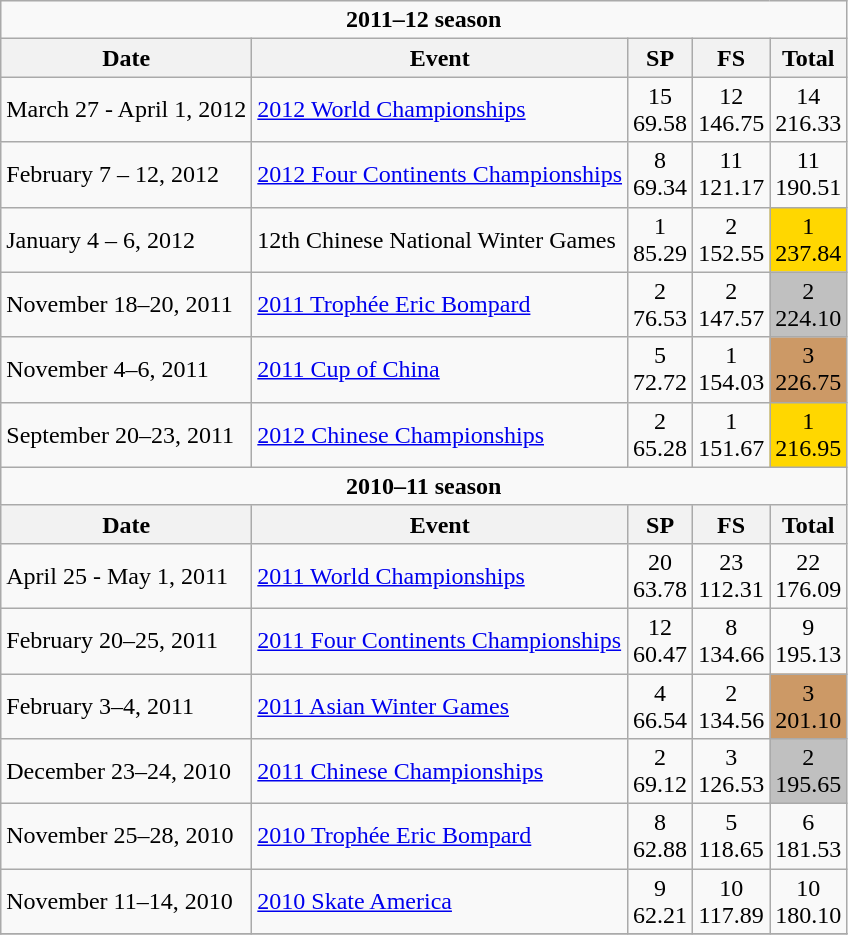<table class="wikitable">
<tr>
<td colspan=6 align="center"><strong>2011–12 season</strong></td>
</tr>
<tr>
<th>Date</th>
<th>Event</th>
<th>SP</th>
<th>FS</th>
<th>Total</th>
</tr>
<tr>
<td>March 27 - April 1, 2012</td>
<td><a href='#'>2012 World Championships</a></td>
<td align="center">15<br>69.58</td>
<td align="center">12<br>146.75</td>
<td align="center">14<br>216.33</td>
</tr>
<tr>
<td>February 7 – 12, 2012</td>
<td><a href='#'>2012 Four Continents Championships</a></td>
<td align="center">8<br>69.34</td>
<td align="center">11<br>121.17</td>
<td align="center">11<br>190.51</td>
</tr>
<tr>
<td>January 4 – 6, 2012</td>
<td>12th Chinese National Winter Games</td>
<td align="center">1<br>85.29</td>
<td align="center">2<br>152.55</td>
<td align="center" bgcolor="gold">1<br>237.84</td>
</tr>
<tr>
<td>November 18–20, 2011</td>
<td><a href='#'>2011 Trophée Eric Bompard</a></td>
<td align="center">2 <br> 76.53</td>
<td align="center">2 <br> 147.57</td>
<td align="center" bgcolor="silver">2 <br> 224.10</td>
</tr>
<tr>
<td>November 4–6, 2011</td>
<td><a href='#'>2011 Cup of China</a></td>
<td align="center">5 <br> 72.72</td>
<td align="center">1 <br> 154.03</td>
<td align="center" bgcolor="cc9966">3 <br> 226.75</td>
</tr>
<tr>
<td>September 20–23, 2011</td>
<td><a href='#'>2012 Chinese Championships</a></td>
<td align="center">2 <br> 65.28</td>
<td align="center">1 <br> 151.67</td>
<td align="center" bgcolor="gold">1 <br> 216.95</td>
</tr>
<tr>
<td colspan=6 align="center"><strong>2010–11 season</strong></td>
</tr>
<tr>
<th>Date</th>
<th>Event</th>
<th>SP</th>
<th>FS</th>
<th>Total</th>
</tr>
<tr>
<td>April 25 - May 1, 2011</td>
<td><a href='#'>2011 World Championships</a></td>
<td align="center">20 <br> 63.78</td>
<td align="center">23 <br> 112.31</td>
<td align="center">22 <br> 176.09</td>
</tr>
<tr>
<td>February 20–25, 2011</td>
<td><a href='#'>2011 Four Continents Championships</a></td>
<td align="center">12 <br> 60.47</td>
<td align="center">8 <br> 134.66</td>
<td align="center">9 <br> 195.13</td>
</tr>
<tr>
<td>February 3–4, 2011</td>
<td><a href='#'>2011 Asian Winter Games</a></td>
<td align="center">4 <br> 66.54</td>
<td align="center">2 <br> 134.56</td>
<td align="center" bgcolor="cc9966">3 <br> 201.10</td>
</tr>
<tr>
<td>December 23–24, 2010</td>
<td><a href='#'>2011 Chinese Championships</a></td>
<td align="center">2 <br> 69.12</td>
<td align="center">3 <br> 126.53</td>
<td align="center" bgcolor="silver">2 <br> 195.65</td>
</tr>
<tr>
<td>November 25–28, 2010</td>
<td><a href='#'>2010 Trophée Eric Bompard</a></td>
<td align="center">8 <br> 62.88</td>
<td align="center">5 <br> 118.65</td>
<td align="center">6 <br> 181.53</td>
</tr>
<tr>
<td>November 11–14, 2010</td>
<td><a href='#'>2010 Skate America</a></td>
<td align="center">9 <br> 62.21</td>
<td align="center">10 <br> 117.89</td>
<td align="center">10 <br> 180.10</td>
</tr>
<tr>
</tr>
</table>
